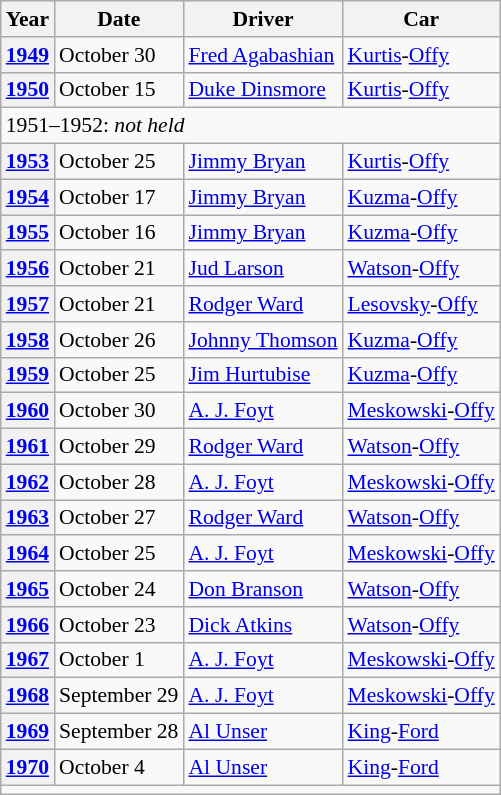<table class=wikitable style="font-size:90%;">
<tr>
<th>Year</th>
<th>Date</th>
<th>Driver</th>
<th>Car</th>
</tr>
<tr>
<th><a href='#'>1949</a></th>
<td>October 30</td>
<td> <a href='#'>Fred Agabashian</a></td>
<td><a href='#'>Kurtis</a>-<a href='#'>Offy</a></td>
</tr>
<tr>
<th><a href='#'>1950</a></th>
<td>October 15</td>
<td> <a href='#'>Duke Dinsmore</a></td>
<td><a href='#'>Kurtis</a>-<a href='#'>Offy</a></td>
</tr>
<tr>
<td colspan=4>1951–1952: <em>not held</em></td>
</tr>
<tr>
<th><a href='#'>1953</a></th>
<td>October 25</td>
<td> <a href='#'>Jimmy Bryan</a></td>
<td><a href='#'>Kurtis</a>-<a href='#'>Offy</a></td>
</tr>
<tr>
<th><a href='#'>1954</a></th>
<td>October 17</td>
<td> <a href='#'>Jimmy Bryan</a></td>
<td><a href='#'>Kuzma</a>-<a href='#'>Offy</a></td>
</tr>
<tr>
<th><a href='#'>1955</a></th>
<td>October 16</td>
<td> <a href='#'>Jimmy Bryan</a></td>
<td><a href='#'>Kuzma</a>-<a href='#'>Offy</a></td>
</tr>
<tr>
<th><a href='#'>1956</a></th>
<td>October 21</td>
<td> <a href='#'>Jud Larson</a></td>
<td><a href='#'>Watson</a>-<a href='#'>Offy</a></td>
</tr>
<tr>
<th><a href='#'>1957</a></th>
<td>October 21</td>
<td> <a href='#'>Rodger Ward</a></td>
<td><a href='#'>Lesovsky</a>-<a href='#'>Offy</a></td>
</tr>
<tr>
<th><a href='#'>1958</a></th>
<td>October 26</td>
<td> <a href='#'>Johnny Thomson</a></td>
<td><a href='#'>Kuzma</a>-<a href='#'>Offy</a></td>
</tr>
<tr>
<th><a href='#'>1959</a></th>
<td>October 25</td>
<td> <a href='#'>Jim Hurtubise</a></td>
<td><a href='#'>Kuzma</a>-<a href='#'>Offy</a></td>
</tr>
<tr>
<th><a href='#'>1960</a></th>
<td>October 30</td>
<td> <a href='#'>A. J. Foyt</a></td>
<td><a href='#'>Meskowski</a>-<a href='#'>Offy</a></td>
</tr>
<tr>
<th><a href='#'>1961</a></th>
<td>October 29</td>
<td> <a href='#'>Rodger Ward</a></td>
<td><a href='#'>Watson</a>-<a href='#'>Offy</a></td>
</tr>
<tr>
<th><a href='#'>1962</a></th>
<td>October 28</td>
<td> <a href='#'>A. J. Foyt</a></td>
<td><a href='#'>Meskowski</a>-<a href='#'>Offy</a></td>
</tr>
<tr>
<th><a href='#'>1963</a></th>
<td>October 27</td>
<td> <a href='#'>Rodger Ward</a></td>
<td><a href='#'>Watson</a>-<a href='#'>Offy</a></td>
</tr>
<tr>
<th><a href='#'>1964</a></th>
<td>October 25</td>
<td> <a href='#'>A. J. Foyt</a></td>
<td><a href='#'>Meskowski</a>-<a href='#'>Offy</a></td>
</tr>
<tr>
<th><a href='#'>1965</a></th>
<td>October 24</td>
<td> <a href='#'>Don Branson</a></td>
<td><a href='#'>Watson</a>-<a href='#'>Offy</a></td>
</tr>
<tr>
<th><a href='#'>1966</a></th>
<td>October 23</td>
<td> <a href='#'>Dick Atkins</a></td>
<td><a href='#'>Watson</a>-<a href='#'>Offy</a></td>
</tr>
<tr>
<th><a href='#'>1967</a></th>
<td>October 1</td>
<td> <a href='#'>A. J. Foyt</a></td>
<td><a href='#'>Meskowski</a>-<a href='#'>Offy</a></td>
</tr>
<tr>
<th><a href='#'>1968</a></th>
<td>September 29</td>
<td> <a href='#'>A. J. Foyt</a></td>
<td><a href='#'>Meskowski</a>-<a href='#'>Offy</a></td>
</tr>
<tr>
<th><a href='#'>1969</a></th>
<td>September 28</td>
<td> <a href='#'>Al Unser</a></td>
<td><a href='#'>King</a>-<a href='#'>Ford</a></td>
</tr>
<tr>
<th><a href='#'>1970</a></th>
<td>October 4</td>
<td> <a href='#'>Al Unser</a></td>
<td><a href='#'>King</a>-<a href='#'>Ford</a></td>
</tr>
<tr>
<td colspan=4 align=center></td>
</tr>
</table>
